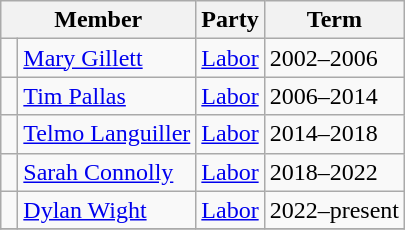<table class="wikitable">
<tr>
<th colspan="2">Member</th>
<th>Party</th>
<th>Term</th>
</tr>
<tr>
<td> </td>
<td><a href='#'>Mary Gillett</a></td>
<td><a href='#'>Labor</a></td>
<td>2002–2006</td>
</tr>
<tr>
<td> </td>
<td><a href='#'>Tim Pallas</a></td>
<td><a href='#'>Labor</a></td>
<td>2006–2014</td>
</tr>
<tr>
<td> </td>
<td><a href='#'>Telmo Languiller</a></td>
<td><a href='#'>Labor</a></td>
<td>2014–2018</td>
</tr>
<tr>
<td> </td>
<td><a href='#'>Sarah Connolly</a></td>
<td><a href='#'>Labor</a></td>
<td>2018–2022</td>
</tr>
<tr>
<td> </td>
<td><a href='#'>Dylan Wight</a></td>
<td><a href='#'>Labor</a></td>
<td>2022–present</td>
</tr>
<tr>
</tr>
</table>
